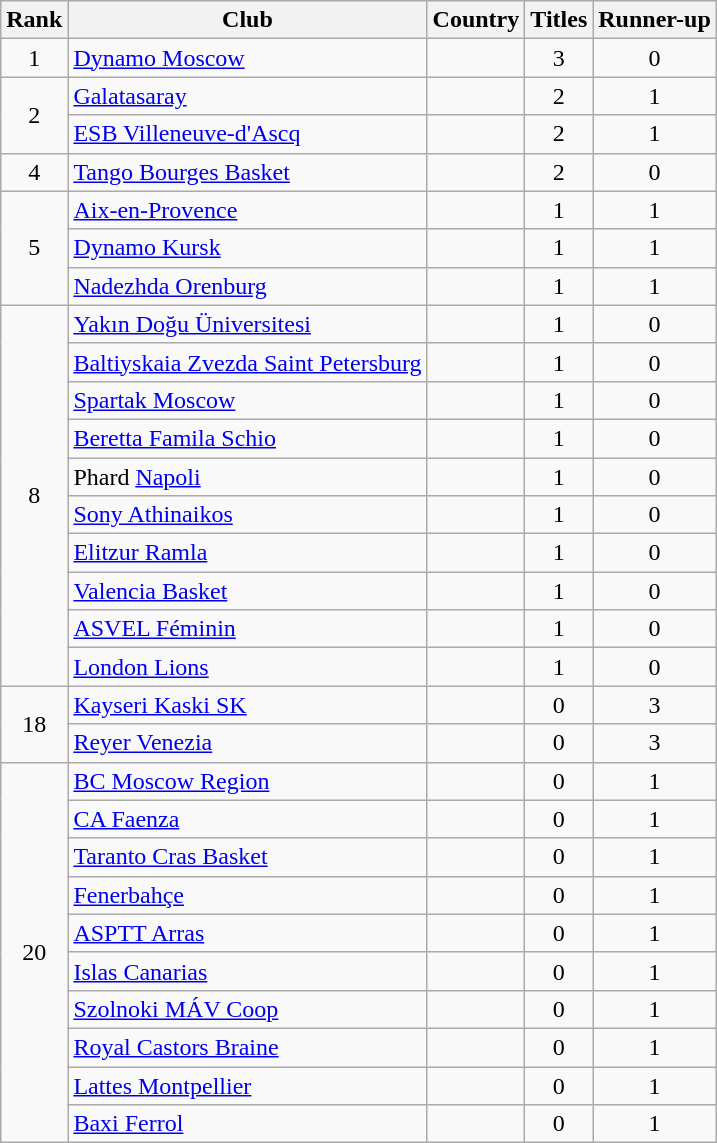<table class="wikitable sortable" style="text-align:center">
<tr>
<th>Rank</th>
<th>Club</th>
<th>Country</th>
<th>Titles</th>
<th>Runner-up</th>
</tr>
<tr>
<td>1</td>
<td align=left><a href='#'>Dynamo Moscow</a></td>
<td align=left></td>
<td>3</td>
<td>0</td>
</tr>
<tr>
<td rowspan=2>2</td>
<td align=left><a href='#'>Galatasaray</a></td>
<td align=left></td>
<td>2</td>
<td>1</td>
</tr>
<tr>
<td align=left><a href='#'>ESB Villeneuve-d'Ascq</a></td>
<td align=left></td>
<td>2</td>
<td>1</td>
</tr>
<tr>
<td>4</td>
<td align=left><a href='#'>Tango Bourges Basket</a></td>
<td align=left></td>
<td>2</td>
<td>0</td>
</tr>
<tr>
<td rowspan=3>5</td>
<td align=left><a href='#'>Aix-en-Provence</a></td>
<td align=left></td>
<td>1</td>
<td>1</td>
</tr>
<tr>
<td align=left><a href='#'>Dynamo Kursk</a></td>
<td align=left></td>
<td>1</td>
<td>1</td>
</tr>
<tr>
<td align=left><a href='#'>Nadezhda Orenburg</a></td>
<td align=left></td>
<td>1</td>
<td>1</td>
</tr>
<tr>
<td rowspan=10>8</td>
<td align=left><a href='#'>Yakın Doğu Üniversitesi</a></td>
<td align=left></td>
<td>1</td>
<td>0</td>
</tr>
<tr>
<td align=left><a href='#'>Baltiyskaia Zvezda Saint Petersburg</a></td>
<td align=left></td>
<td>1</td>
<td>0</td>
</tr>
<tr>
<td align=left><a href='#'>Spartak Moscow</a></td>
<td align=left></td>
<td>1</td>
<td>0</td>
</tr>
<tr>
<td align=left><a href='#'>Beretta Famila Schio</a></td>
<td align=left></td>
<td>1</td>
<td>0</td>
</tr>
<tr>
<td align=left>Phard <a href='#'>Napoli</a></td>
<td align=left></td>
<td>1</td>
<td>0</td>
</tr>
<tr>
<td align=left><a href='#'>Sony Athinaikos</a></td>
<td align=left></td>
<td>1</td>
<td>0</td>
</tr>
<tr>
<td align=left><a href='#'>Elitzur Ramla</a></td>
<td align=left></td>
<td>1</td>
<td>0</td>
</tr>
<tr>
<td align=left><a href='#'>Valencia Basket</a></td>
<td align=left></td>
<td>1</td>
<td>0</td>
</tr>
<tr>
<td align=left><a href='#'>ASVEL Féminin</a></td>
<td align=left></td>
<td>1</td>
<td>0</td>
</tr>
<tr>
<td align=left><a href='#'>London Lions</a></td>
<td align=left></td>
<td>1</td>
<td>0</td>
</tr>
<tr>
<td rowspan=2>18</td>
<td align=left><a href='#'>Kayseri Kaski SK</a></td>
<td align=left></td>
<td>0</td>
<td>3</td>
</tr>
<tr>
<td align=left><a href='#'> Reyer Venezia</a></td>
<td align=left></td>
<td>0</td>
<td>3</td>
</tr>
<tr>
<td rowspan=10>20</td>
<td align=left><a href='#'>BC Moscow Region</a></td>
<td align=left></td>
<td>0</td>
<td>1</td>
</tr>
<tr>
<td align=left><a href='#'>CA Faenza</a></td>
<td align=left></td>
<td>0</td>
<td>1</td>
</tr>
<tr>
<td align=left><a href='#'>Taranto Cras Basket</a></td>
<td align=left></td>
<td>0</td>
<td>1</td>
</tr>
<tr>
<td align=left><a href='#'>Fenerbahçe</a></td>
<td align=left></td>
<td>0</td>
<td>1</td>
</tr>
<tr>
<td align=left><a href='#'>ASPTT Arras</a></td>
<td align=left></td>
<td>0</td>
<td>1</td>
</tr>
<tr>
<td align=left><a href='#'>Islas Canarias</a></td>
<td align=left></td>
<td>0</td>
<td>1</td>
</tr>
<tr>
<td align=left><a href='#'>Szolnoki MÁV Coop</a></td>
<td align=left></td>
<td>0</td>
<td>1</td>
</tr>
<tr>
<td align=left><a href='#'>Royal Castors Braine</a></td>
<td align=left></td>
<td>0</td>
<td>1</td>
</tr>
<tr>
<td align=left><a href='#'>Lattes Montpellier</a></td>
<td align=left></td>
<td>0</td>
<td>1</td>
</tr>
<tr>
<td align=left><a href='#'>Baxi Ferrol</a></td>
<td align=left></td>
<td>0</td>
<td>1</td>
</tr>
</table>
